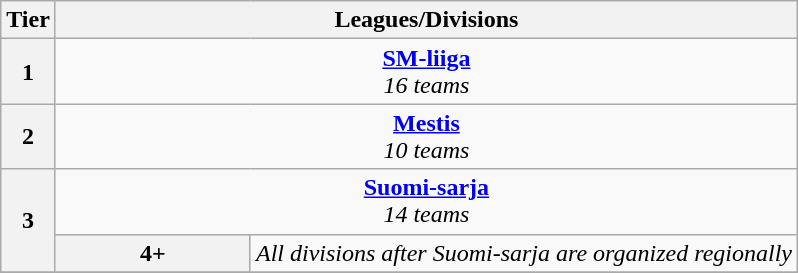<table class=wikitable>
<tr>
<th>Tier</th>
<th colspan=6>Leagues/Divisions</th>
</tr>
<tr>
<th>1</th>
<td colspan="6" style="text-align:center;"><strong><a href='#'>SM-liiga</a></strong><br><em>16 teams</em></td>
</tr>
<tr>
<th>2</th>
<td colspan="6" style="text-align:center;"><strong><a href='#'>Mestis</a></strong><br><em>10 teams</em></td>
</tr>
<tr>
<th rowspan=2>3</th>
<td colspan="6" style="text-align:center;"><strong><a href='#'>Suomi-sarja</a></strong><br><em>14 teams</em></td>
</tr>
<tr>
<th>4+</th>
<td colspan="7" style="text-align:center;"><em>All divisions after Suomi-sarja are organized regionally</em></td>
</tr>
<tr>
</tr>
</table>
